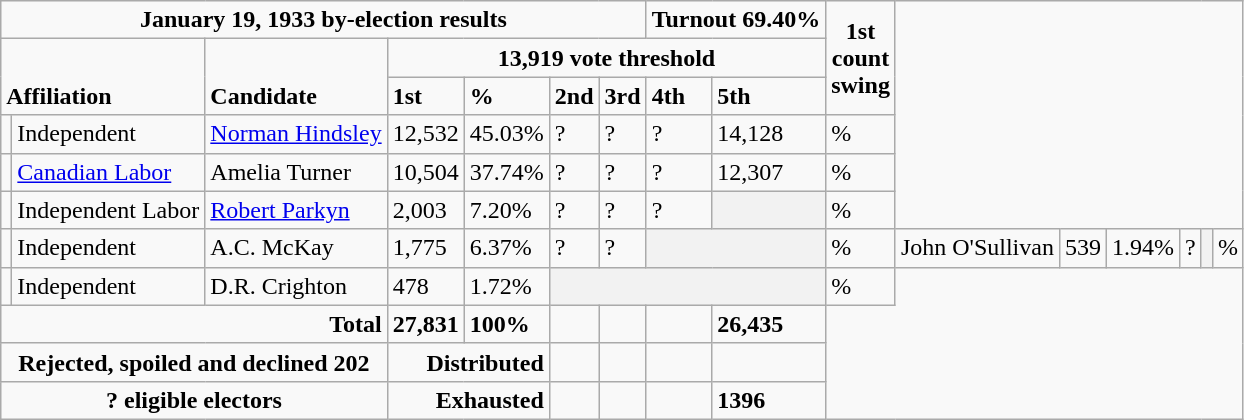<table class="wikitable">
<tr>
<td colspan="7" align=center><strong>January 19, 1933 by-election results</strong></td>
<td colspan="2" align="right"><span><strong>Turnout 69.40%</strong></span></td>
<td align=center rowspan=3><strong>1st<br>count<br>swing</strong></td>
</tr>
<tr>
<td valign="bottom" colspan="2" rowspan="2" align="left"><strong>Affiliation</strong></td>
<td valign="bottom"  rowspan="2"><strong>Candidate</strong></td>
<td colspan=6 align=center><strong>13,919 vote threshold</strong></td>
</tr>
<tr>
<td><strong>1st</strong></td>
<td><strong>%</strong></td>
<td><strong>2nd</strong></td>
<td><strong>3rd</strong></td>
<td><strong>4th</strong></td>
<td><strong>5th</strong></td>
</tr>
<tr>
<td></td>
<td>Independent</td>
<td><a href='#'>Norman Hindsley</a></td>
<td>12,532</td>
<td>45.03%</td>
<td>?</td>
<td>?</td>
<td>?</td>
<td>14,128</td>
<td>%</td>
</tr>
<tr>
<td></td>
<td><a href='#'>Canadian Labor</a></td>
<td>Amelia Turner</td>
<td>10,504</td>
<td>37.74%</td>
<td>?</td>
<td>?</td>
<td>?</td>
<td>12,307</td>
<td>%</td>
</tr>
<tr>
<td></td>
<td>Independent Labor</td>
<td><a href='#'>Robert Parkyn</a></td>
<td>2,003</td>
<td>7.20%</td>
<td>?</td>
<td>?</td>
<td>?</td>
<th></th>
<td>%</td>
</tr>
<tr>
<td></td>
<td>Independent</td>
<td>A.C. McKay</td>
<td>1,775</td>
<td>6.37%</td>
<td>?</td>
<td>?</td>
<th colspan=2></th>
<td>%<br></td>
<td>John O'Sullivan</td>
<td>539</td>
<td>1.94%</td>
<td>?</td>
<th colspan=3></th>
<td>%</td>
</tr>
<tr>
<td></td>
<td>Independent</td>
<td>D.R. Crighton</td>
<td>478</td>
<td>1.72%</td>
<th colspan=4></th>
<td>%</td>
</tr>
<tr>
<td colspan="3" align ="right"><strong>Total</strong></td>
<td><strong>27,831</strong></td>
<td><strong>100%</strong></td>
<td></td>
<td></td>
<td></td>
<td><strong>26,435</strong></td>
</tr>
<tr>
<td colspan=3 align=center><strong>Rejected, spoiled and declined 202</strong></td>
<td colspan=2 align=right><strong>Distributed</strong></td>
<td></td>
<td></td>
<td></td>
<td></td>
</tr>
<tr>
<td colspan=3 align=center><strong>? eligible electors</strong></td>
<td colspan=2 align=right><strong>Exhausted</strong></td>
<td></td>
<td></td>
<td></td>
<td><strong>1396</strong></td>
</tr>
</table>
